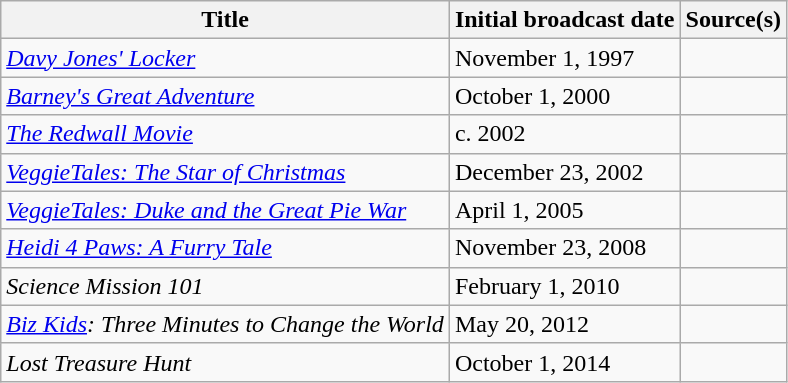<table class="wikitable sortable">
<tr>
<th>Title</th>
<th>Initial broadcast date</th>
<th>Source(s)</th>
</tr>
<tr>
<td><em><a href='#'>Davy Jones' Locker</a></em></td>
<td>November 1, 1997</td>
<td></td>
</tr>
<tr>
<td><em><a href='#'>Barney's Great Adventure</a></em></td>
<td>October 1, 2000</td>
<td></td>
</tr>
<tr>
<td><em><a href='#'>The Redwall Movie</a></em></td>
<td>c. 2002</td>
<td></td>
</tr>
<tr>
<td><em><a href='#'>VeggieTales: The Star of Christmas</a></em></td>
<td>December 23, 2002</td>
<td></td>
</tr>
<tr>
<td><em><a href='#'>VeggieTales: Duke and the Great Pie War</a></em></td>
<td>April 1, 2005</td>
<td></td>
</tr>
<tr>
<td><em><a href='#'>Heidi 4 Paws: A Furry Tale</a></em></td>
<td>November 23, 2008</td>
<td></td>
</tr>
<tr>
<td><em>Science Mission 101</em></td>
<td>February 1, 2010</td>
<td></td>
</tr>
<tr>
<td><em><a href='#'>Biz Kids</a>: Three Minutes to Change the World</em></td>
<td>May 20, 2012</td>
<td></td>
</tr>
<tr>
<td><em>Lost Treasure Hunt</em></td>
<td>October 1, 2014</td>
<td></td>
</tr>
</table>
